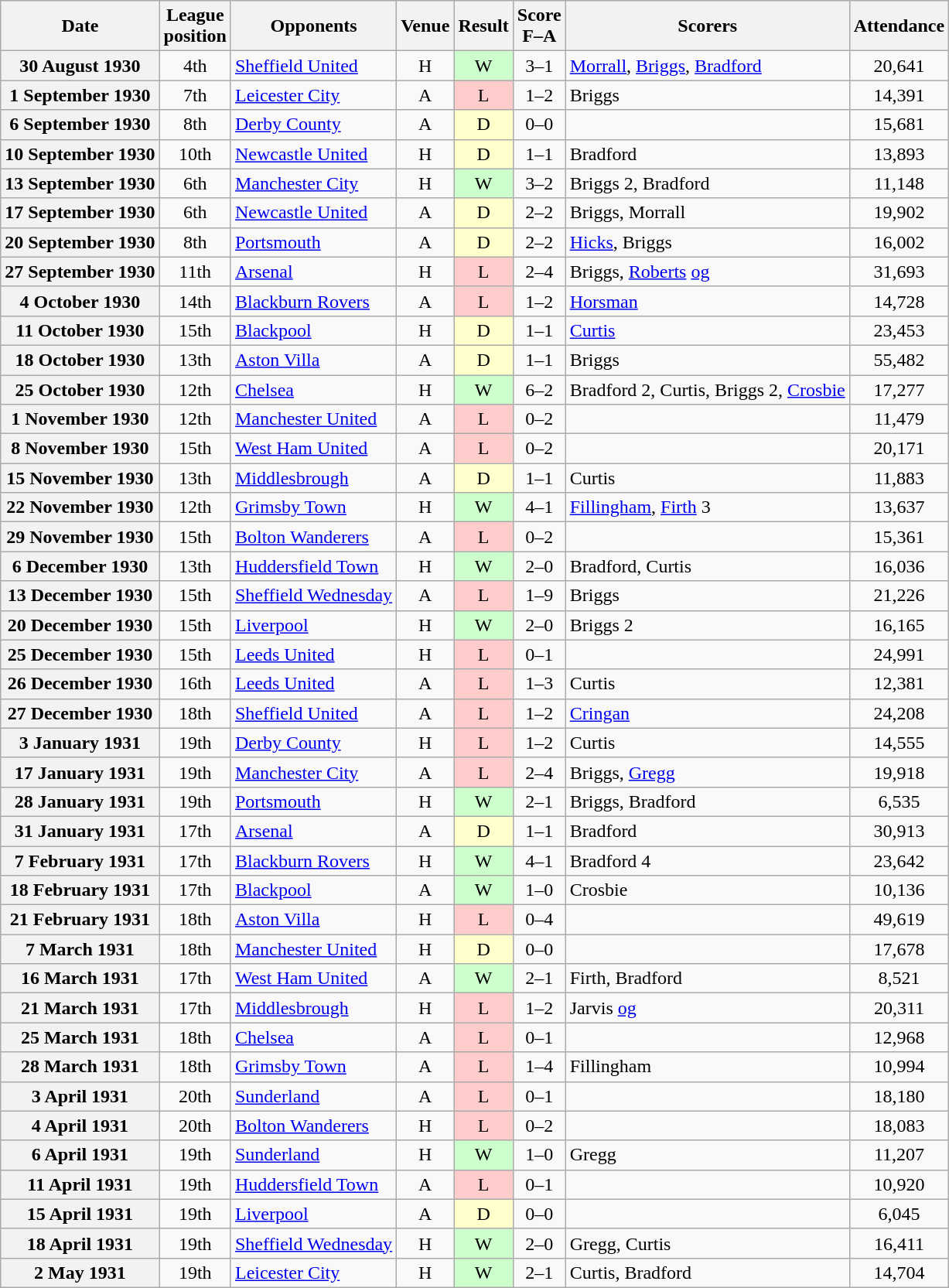<table class="wikitable plainrowheaders" style="text-align:center">
<tr>
<th scope="col">Date</th>
<th scope="col">League<br>position</th>
<th scope="col">Opponents</th>
<th scope="col">Venue</th>
<th scope="col">Result</th>
<th scope="col">Score<br>F–A</th>
<th scope="col">Scorers</th>
<th scope="col">Attendance</th>
</tr>
<tr>
<th scope="row">30 August 1930</th>
<td>4th</td>
<td align="left"><a href='#'>Sheffield United</a></td>
<td>H</td>
<td style=background:#cfc>W</td>
<td>3–1</td>
<td align="left"><a href='#'>Morrall</a>, <a href='#'>Briggs</a>, <a href='#'>Bradford</a></td>
<td>20,641</td>
</tr>
<tr>
<th scope="row">1 September 1930</th>
<td>7th</td>
<td align="left"><a href='#'>Leicester City</a></td>
<td>A</td>
<td style=background:#fcc>L</td>
<td>1–2</td>
<td align="left">Briggs</td>
<td>14,391</td>
</tr>
<tr>
<th scope="row">6 September 1930</th>
<td>8th</td>
<td align="left"><a href='#'>Derby County</a></td>
<td>A</td>
<td style=background:#ffc>D</td>
<td>0–0</td>
<td></td>
<td>15,681</td>
</tr>
<tr>
<th scope="row">10 September 1930</th>
<td>10th</td>
<td align="left"><a href='#'>Newcastle United</a></td>
<td>H</td>
<td style=background:#ffc>D</td>
<td>1–1</td>
<td align="left">Bradford</td>
<td>13,893</td>
</tr>
<tr>
<th scope="row">13 September 1930</th>
<td>6th</td>
<td align="left"><a href='#'>Manchester City</a></td>
<td>H</td>
<td style=background:#cfc>W</td>
<td>3–2</td>
<td align="left">Briggs 2, Bradford</td>
<td>11,148</td>
</tr>
<tr>
<th scope="row">17 September 1930</th>
<td>6th</td>
<td align="left"><a href='#'>Newcastle United</a></td>
<td>A</td>
<td style=background:#ffc>D</td>
<td>2–2</td>
<td align="left">Briggs, Morrall</td>
<td>19,902</td>
</tr>
<tr>
<th scope="row">20 September 1930</th>
<td>8th</td>
<td align="left"><a href='#'>Portsmouth</a></td>
<td>A</td>
<td style=background:#ffc>D</td>
<td>2–2</td>
<td align="left"><a href='#'>Hicks</a>, Briggs</td>
<td>16,002</td>
</tr>
<tr>
<th scope="row">27 September 1930</th>
<td>11th</td>
<td align="left"><a href='#'>Arsenal</a></td>
<td>H</td>
<td style=background:#fcc>L</td>
<td>2–4</td>
<td align="left">Briggs, <a href='#'>Roberts</a> <a href='#'>og</a></td>
<td>31,693</td>
</tr>
<tr>
<th scope="row">4 October 1930</th>
<td>14th</td>
<td align="left"><a href='#'>Blackburn Rovers</a></td>
<td>A</td>
<td style=background:#fcc>L</td>
<td>1–2</td>
<td align="left"><a href='#'>Horsman</a></td>
<td>14,728</td>
</tr>
<tr>
<th scope="row">11 October 1930</th>
<td>15th</td>
<td align="left"><a href='#'>Blackpool</a></td>
<td>H</td>
<td style=background:#ffc>D</td>
<td>1–1</td>
<td align="left"><a href='#'>Curtis</a></td>
<td>23,453</td>
</tr>
<tr>
<th scope="row">18 October 1930</th>
<td>13th</td>
<td align="left"><a href='#'>Aston Villa</a></td>
<td>A</td>
<td style=background:#ffc>D</td>
<td>1–1</td>
<td align="left">Briggs</td>
<td>55,482</td>
</tr>
<tr>
<th scope="row">25 October 1930</th>
<td>12th</td>
<td align="left"><a href='#'>Chelsea</a></td>
<td>H</td>
<td style=background:#cfc>W</td>
<td>6–2</td>
<td align="left">Bradford 2, Curtis, Briggs 2, <a href='#'>Crosbie</a></td>
<td>17,277</td>
</tr>
<tr>
<th scope="row">1 November 1930</th>
<td>12th</td>
<td align="left"><a href='#'>Manchester United</a></td>
<td>A</td>
<td style=background:#fcc>L</td>
<td>0–2</td>
<td></td>
<td>11,479</td>
</tr>
<tr>
<th scope="row">8 November 1930</th>
<td>15th</td>
<td align="left"><a href='#'>West Ham United</a></td>
<td>A</td>
<td style=background:#fcc>L</td>
<td>0–2</td>
<td></td>
<td>20,171</td>
</tr>
<tr>
<th scope="row">15 November 1930</th>
<td>13th</td>
<td align="left"><a href='#'>Middlesbrough</a></td>
<td>A</td>
<td style=background:#ffc>D</td>
<td>1–1</td>
<td align="left">Curtis</td>
<td>11,883</td>
</tr>
<tr>
<th scope="row">22 November 1930</th>
<td>12th</td>
<td align="left"><a href='#'>Grimsby Town</a></td>
<td>H</td>
<td style=background:#cfc>W</td>
<td>4–1</td>
<td align="left"><a href='#'>Fillingham</a>, <a href='#'>Firth</a> 3</td>
<td>13,637</td>
</tr>
<tr>
<th scope="row">29 November 1930</th>
<td>15th</td>
<td align="left"><a href='#'>Bolton Wanderers</a></td>
<td>A</td>
<td style=background:#fcc>L</td>
<td>0–2</td>
<td></td>
<td>15,361</td>
</tr>
<tr>
<th scope="row">6 December 1930</th>
<td>13th</td>
<td align="left"><a href='#'>Huddersfield Town</a></td>
<td>H</td>
<td style=background:#cfc>W</td>
<td>2–0</td>
<td align="left">Bradford, Curtis</td>
<td>16,036</td>
</tr>
<tr>
<th scope="row">13 December 1930</th>
<td>15th</td>
<td align="left"><a href='#'>Sheffield Wednesday</a></td>
<td>A</td>
<td style=background:#fcc>L</td>
<td>1–9</td>
<td align="left">Briggs</td>
<td>21,226</td>
</tr>
<tr>
<th scope="row">20 December 1930</th>
<td>15th</td>
<td align="left"><a href='#'>Liverpool</a></td>
<td>H</td>
<td style=background:#cfc>W</td>
<td>2–0</td>
<td align="left">Briggs 2</td>
<td>16,165</td>
</tr>
<tr>
<th scope="row">25 December 1930</th>
<td>15th</td>
<td align="left"><a href='#'>Leeds United</a></td>
<td>H</td>
<td style=background:#fcc>L</td>
<td>0–1</td>
<td></td>
<td>24,991</td>
</tr>
<tr>
<th scope="row">26 December 1930</th>
<td>16th</td>
<td align="left"><a href='#'>Leeds United</a></td>
<td>A</td>
<td style=background:#fcc>L</td>
<td>1–3</td>
<td align="left">Curtis</td>
<td>12,381</td>
</tr>
<tr>
<th scope="row">27 December 1930</th>
<td>18th</td>
<td align="left"><a href='#'>Sheffield United</a></td>
<td>A</td>
<td style=background:#fcc>L</td>
<td>1–2</td>
<td align="left"><a href='#'>Cringan</a></td>
<td>24,208</td>
</tr>
<tr>
<th scope="row">3 January 1931</th>
<td>19th</td>
<td align="left"><a href='#'>Derby County</a></td>
<td>H</td>
<td style=background:#fcc>L</td>
<td>1–2</td>
<td align="left">Curtis</td>
<td>14,555</td>
</tr>
<tr>
<th scope="row">17 January 1931</th>
<td>19th</td>
<td align="left"><a href='#'>Manchester City</a></td>
<td>A</td>
<td style=background:#fcc>L</td>
<td>2–4</td>
<td align="left">Briggs, <a href='#'>Gregg</a></td>
<td>19,918</td>
</tr>
<tr>
<th scope="row">28 January 1931</th>
<td>19th</td>
<td align="left"><a href='#'>Portsmouth</a></td>
<td>H</td>
<td style=background:#cfc>W</td>
<td>2–1</td>
<td align="left">Briggs, Bradford</td>
<td>6,535</td>
</tr>
<tr>
<th scope="row">31 January 1931</th>
<td>17th</td>
<td align="left"><a href='#'>Arsenal</a></td>
<td>A</td>
<td style=background:#ffc>D</td>
<td>1–1</td>
<td align="left">Bradford</td>
<td>30,913</td>
</tr>
<tr>
<th scope="row">7 February 1931</th>
<td>17th</td>
<td align="left"><a href='#'>Blackburn Rovers</a></td>
<td>H</td>
<td style=background:#cfc>W</td>
<td>4–1</td>
<td align="left">Bradford 4</td>
<td>23,642</td>
</tr>
<tr>
<th scope="row">18 February 1931</th>
<td>17th</td>
<td align="left"><a href='#'>Blackpool</a></td>
<td>A</td>
<td style=background:#cfc>W</td>
<td>1–0</td>
<td align="left">Crosbie</td>
<td>10,136</td>
</tr>
<tr>
<th scope="row">21 February 1931</th>
<td>18th</td>
<td align="left"><a href='#'>Aston Villa</a></td>
<td>H</td>
<td style=background:#fcc>L</td>
<td>0–4</td>
<td></td>
<td>49,619</td>
</tr>
<tr>
<th scope="row">7 March 1931</th>
<td>18th</td>
<td align="left"><a href='#'>Manchester United</a></td>
<td>H</td>
<td style=background:#ffc>D</td>
<td>0–0</td>
<td></td>
<td>17,678</td>
</tr>
<tr>
<th scope="row">16 March 1931</th>
<td>17th</td>
<td align="left"><a href='#'>West Ham United</a></td>
<td>A</td>
<td style=background:#cfc>W</td>
<td>2–1</td>
<td align="left">Firth, Bradford</td>
<td>8,521</td>
</tr>
<tr>
<th scope="row">21 March 1931</th>
<td>17th</td>
<td align="left"><a href='#'>Middlesbrough</a></td>
<td>H</td>
<td style=background:#fcc>L</td>
<td>1–2</td>
<td align="left">Jarvis <a href='#'>og</a></td>
<td>20,311</td>
</tr>
<tr>
<th scope="row">25 March 1931</th>
<td>18th</td>
<td align="left"><a href='#'>Chelsea</a></td>
<td>A</td>
<td style=background:#fcc>L</td>
<td>0–1</td>
<td></td>
<td>12,968</td>
</tr>
<tr>
<th scope="row">28 March 1931</th>
<td>18th</td>
<td align="left"><a href='#'>Grimsby Town</a></td>
<td>A</td>
<td style=background:#fcc>L</td>
<td>1–4</td>
<td align="left">Fillingham</td>
<td>10,994</td>
</tr>
<tr>
<th scope="row">3 April 1931</th>
<td>20th</td>
<td align="left"><a href='#'>Sunderland</a></td>
<td>A</td>
<td style=background:#fcc>L</td>
<td>0–1</td>
<td></td>
<td>18,180</td>
</tr>
<tr>
<th scope="row">4 April 1931</th>
<td>20th</td>
<td align="left"><a href='#'>Bolton Wanderers</a></td>
<td>H</td>
<td style=background:#fcc>L</td>
<td>0–2</td>
<td></td>
<td>18,083</td>
</tr>
<tr>
<th scope="row">6 April 1931</th>
<td>19th</td>
<td align="left"><a href='#'>Sunderland</a></td>
<td>H</td>
<td style=background:#cfc>W</td>
<td>1–0</td>
<td align="left">Gregg</td>
<td>11,207</td>
</tr>
<tr>
<th scope="row">11 April 1931</th>
<td>19th</td>
<td align="left"><a href='#'>Huddersfield Town</a></td>
<td>A</td>
<td style=background:#fcc>L</td>
<td>0–1</td>
<td></td>
<td>10,920</td>
</tr>
<tr>
<th scope="row">15 April 1931</th>
<td>19th</td>
<td align="left"><a href='#'>Liverpool</a></td>
<td>A</td>
<td style=background:#ffc>D</td>
<td>0–0</td>
<td></td>
<td>6,045</td>
</tr>
<tr>
<th scope="row">18 April 1931</th>
<td>19th</td>
<td align="left"><a href='#'>Sheffield Wednesday</a></td>
<td>H</td>
<td style=background:#cfc>W</td>
<td>2–0</td>
<td align="left">Gregg, Curtis</td>
<td>16,411</td>
</tr>
<tr>
<th scope="row">2 May 1931</th>
<td>19th</td>
<td align="left"><a href='#'>Leicester City</a></td>
<td>H</td>
<td style=background:#cfc>W</td>
<td>2–1</td>
<td align="left">Curtis, Bradford</td>
<td>14,704</td>
</tr>
</table>
